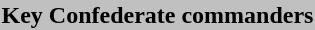<table style="align:left; margin-left:1em">
<tr>
<th bgcolor="#c0c0c0">Key Confederate commanders</th>
</tr>
<tr>
<td></td>
</tr>
</table>
